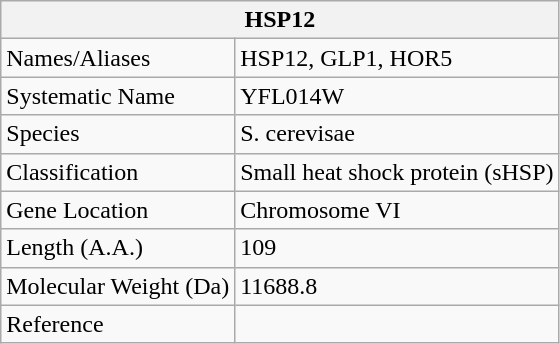<table class="wikitable floatright">
<tr>
<th colspan="2">HSP12</th>
</tr>
<tr>
<td>Names/Aliases</td>
<td>HSP12, GLP1, HOR5</td>
</tr>
<tr>
<td>Systematic Name</td>
<td>YFL014W</td>
</tr>
<tr>
<td>Species</td>
<td>S. cerevisae</td>
</tr>
<tr>
<td>Classification</td>
<td>Small heat shock protein (sHSP)</td>
</tr>
<tr>
<td>Gene Location</td>
<td>Chromosome VI</td>
</tr>
<tr>
<td>Length (A.A.)</td>
<td>109</td>
</tr>
<tr>
<td>Molecular Weight (Da)</td>
<td>11688.8</td>
</tr>
<tr>
<td>Reference</td>
<td></td>
</tr>
</table>
